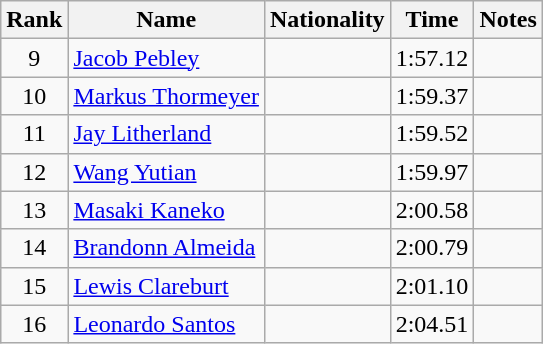<table class="wikitable sortable" style="text-align:center">
<tr>
<th>Rank</th>
<th>Name</th>
<th>Nationality</th>
<th>Time</th>
<th>Notes</th>
</tr>
<tr>
<td>9</td>
<td align=left><a href='#'>Jacob Pebley</a></td>
<td align=left></td>
<td>1:57.12</td>
<td></td>
</tr>
<tr>
<td>10</td>
<td align=left><a href='#'>Markus Thormeyer</a></td>
<td align=left></td>
<td>1:59.37</td>
<td></td>
</tr>
<tr>
<td>11</td>
<td align=left><a href='#'>Jay Litherland</a></td>
<td align=left></td>
<td>1:59.52</td>
<td></td>
</tr>
<tr>
<td>12</td>
<td align=left><a href='#'>Wang Yutian</a></td>
<td align=left></td>
<td>1:59.97</td>
<td></td>
</tr>
<tr>
<td>13</td>
<td align=left><a href='#'>Masaki Kaneko</a></td>
<td align=left></td>
<td>2:00.58</td>
<td></td>
</tr>
<tr>
<td>14</td>
<td align=left><a href='#'>Brandonn Almeida</a></td>
<td align=left></td>
<td>2:00.79</td>
<td></td>
</tr>
<tr>
<td>15</td>
<td align=left><a href='#'>Lewis Clareburt</a></td>
<td align=left></td>
<td>2:01.10</td>
<td></td>
</tr>
<tr>
<td>16</td>
<td align=left><a href='#'>Leonardo Santos</a></td>
<td align=left></td>
<td>2:04.51</td>
<td></td>
</tr>
</table>
